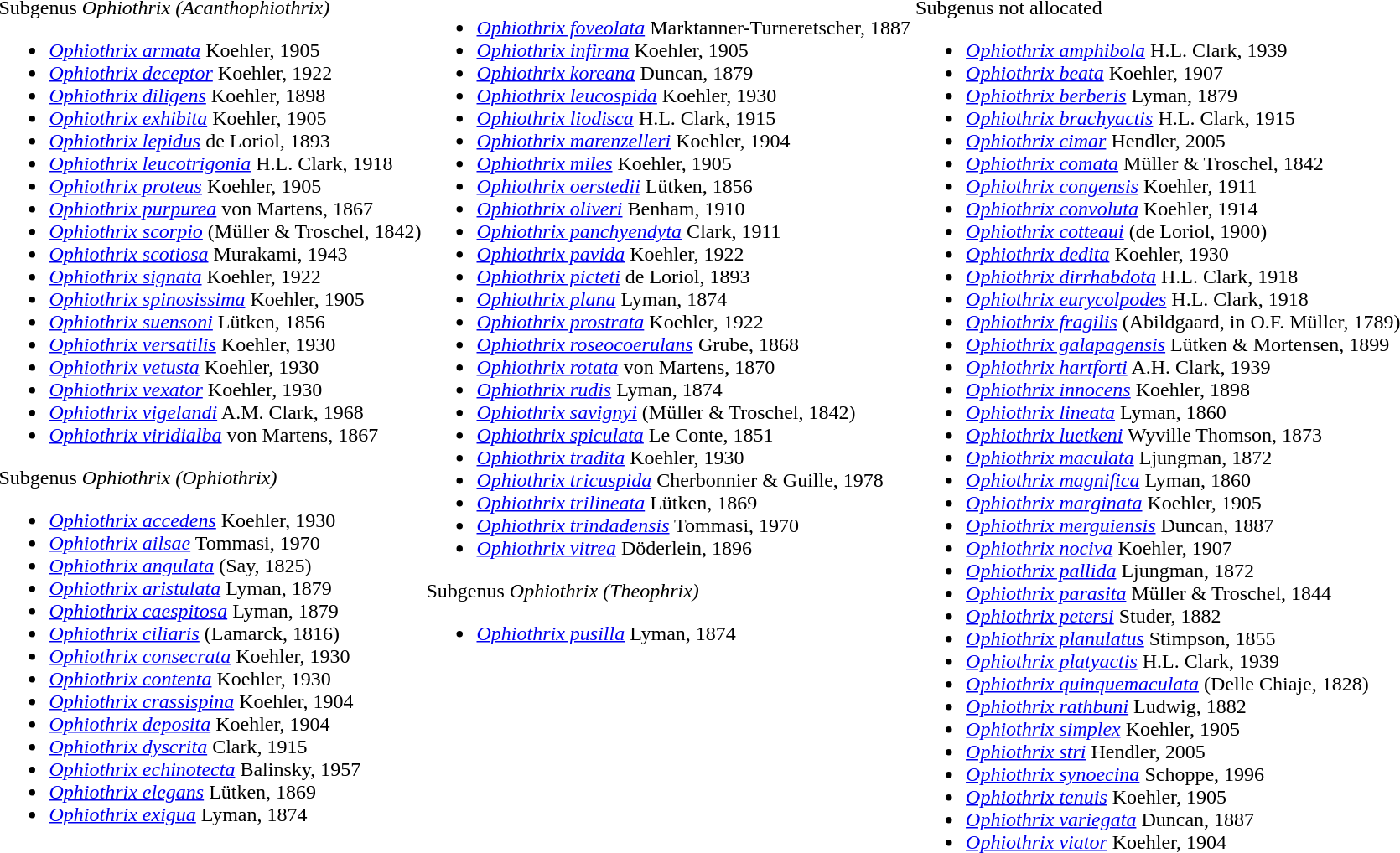<table>
<tr valign=top>
<td><br>Subgenus <em>Ophiothrix (Acanthophiothrix)</em><ul><li><em><a href='#'>Ophiothrix armata</a></em> Koehler, 1905</li><li><em><a href='#'>Ophiothrix deceptor</a></em> Koehler, 1922</li><li><em><a href='#'>Ophiothrix diligens</a></em> Koehler, 1898</li><li><em><a href='#'>Ophiothrix exhibita</a></em> Koehler, 1905</li><li><em><a href='#'>Ophiothrix lepidus</a></em> de Loriol, 1893</li><li><em><a href='#'>Ophiothrix leucotrigonia</a></em> H.L. Clark, 1918</li><li><em><a href='#'>Ophiothrix proteus</a></em> Koehler, 1905</li><li><em><a href='#'>Ophiothrix purpurea</a></em> von Martens, 1867</li><li><em><a href='#'>Ophiothrix scorpio</a></em> (Müller & Troschel, 1842)</li><li><em><a href='#'>Ophiothrix scotiosa</a></em> Murakami, 1943</li><li><em><a href='#'>Ophiothrix signata</a></em> Koehler, 1922</li><li><em><a href='#'>Ophiothrix spinosissima</a></em> Koehler, 1905</li><li><em><a href='#'>Ophiothrix suensoni</a></em> Lütken, 1856</li><li><em><a href='#'>Ophiothrix versatilis</a></em> Koehler, 1930</li><li><em><a href='#'>Ophiothrix vetusta</a></em> Koehler, 1930</li><li><em><a href='#'>Ophiothrix vexator</a></em> Koehler, 1930</li><li><em><a href='#'>Ophiothrix vigelandi</a></em> A.M. Clark, 1968</li><li><em><a href='#'>Ophiothrix viridialba</a></em> von Martens, 1867</li></ul>Subgenus  <em>Ophiothrix (Ophiothrix)</em><ul><li><em><a href='#'>Ophiothrix accedens</a></em> Koehler, 1930</li><li><em><a href='#'>Ophiothrix ailsae</a></em> Tommasi, 1970</li><li><em><a href='#'>Ophiothrix angulata</a></em> (Say, 1825)</li><li><em><a href='#'>Ophiothrix aristulata</a></em> Lyman, 1879</li><li><em><a href='#'>Ophiothrix caespitosa</a></em> Lyman, 1879</li><li><em><a href='#'>Ophiothrix ciliaris</a></em> (Lamarck, 1816)</li><li><em><a href='#'>Ophiothrix consecrata</a></em> Koehler, 1930</li><li><em><a href='#'>Ophiothrix contenta</a></em> Koehler, 1930</li><li><em><a href='#'>Ophiothrix crassispina</a></em> Koehler, 1904</li><li><em><a href='#'>Ophiothrix deposita</a></em> Koehler, 1904</li><li><em><a href='#'>Ophiothrix dyscrita</a></em> Clark, 1915</li><li><em><a href='#'>Ophiothrix echinotecta</a></em> Balinsky, 1957</li><li><em><a href='#'>Ophiothrix elegans</a></em> Lütken, 1869</li><li><em><a href='#'>Ophiothrix exigua</a></em> Lyman, 1874</li></ul></td>
<td><br><ul><li><em><a href='#'>Ophiothrix foveolata</a></em> Marktanner-Turneretscher, 1887</li><li><em><a href='#'>Ophiothrix infirma</a></em> Koehler, 1905</li><li><em><a href='#'>Ophiothrix koreana</a></em> Duncan, 1879</li><li><em><a href='#'>Ophiothrix leucospida</a></em> Koehler, 1930</li><li><em><a href='#'>Ophiothrix liodisca</a></em> H.L. Clark, 1915</li><li><em><a href='#'>Ophiothrix marenzelleri</a></em> Koehler, 1904</li><li><em><a href='#'>Ophiothrix miles</a></em> Koehler, 1905</li><li><em><a href='#'>Ophiothrix oerstedii</a></em> Lütken, 1856</li><li><em><a href='#'>Ophiothrix oliveri</a></em> Benham, 1910</li><li><em><a href='#'>Ophiothrix panchyendyta</a></em> Clark, 1911</li><li><em><a href='#'>Ophiothrix pavida</a></em> Koehler, 1922</li><li><em><a href='#'>Ophiothrix picteti</a></em> de Loriol, 1893</li><li><em><a href='#'>Ophiothrix plana</a></em> Lyman, 1874</li><li><em><a href='#'>Ophiothrix prostrata</a></em> Koehler, 1922</li><li><em><a href='#'>Ophiothrix roseocoerulans</a></em> Grube, 1868</li><li><em><a href='#'>Ophiothrix rotata</a></em> von Martens, 1870</li><li><em><a href='#'>Ophiothrix rudis</a></em> Lyman, 1874</li><li><em><a href='#'>Ophiothrix savignyi</a></em> (Müller & Troschel, 1842)</li><li><em><a href='#'>Ophiothrix spiculata</a></em> Le Conte, 1851</li><li><em><a href='#'>Ophiothrix tradita</a></em> Koehler, 1930</li><li><em><a href='#'>Ophiothrix tricuspida</a></em> Cherbonnier & Guille, 1978</li><li><em><a href='#'>Ophiothrix trilineata</a></em> Lütken, 1869</li><li><em><a href='#'>Ophiothrix trindadensis</a></em> Tommasi, 1970</li><li><em><a href='#'>Ophiothrix vitrea</a></em> Döderlein, 1896</li></ul>Subgenus <em>Ophiothrix (Theophrix)</em><ul><li><em><a href='#'>Ophiothrix pusilla</a></em> Lyman, 1874</li></ul></td>
<td><br>Subgenus not allocated<ul><li><em><a href='#'>Ophiothrix amphibola</a></em> H.L. Clark, 1939</li><li><em><a href='#'>Ophiothrix beata</a></em> Koehler, 1907</li><li><em><a href='#'>Ophiothrix berberis</a></em> Lyman, 1879</li><li><em><a href='#'>Ophiothrix brachyactis</a></em> H.L. Clark, 1915</li><li><em><a href='#'>Ophiothrix cimar</a></em> Hendler, 2005</li><li><em><a href='#'>Ophiothrix comata</a></em> Müller & Troschel, 1842</li><li><em><a href='#'>Ophiothrix congensis</a></em> Koehler, 1911</li><li><em><a href='#'>Ophiothrix convoluta</a></em> Koehler, 1914</li><li><em><a href='#'>Ophiothrix cotteaui</a></em> (de Loriol, 1900)</li><li><em><a href='#'>Ophiothrix dedita</a></em> Koehler, 1930</li><li><em><a href='#'>Ophiothrix dirrhabdota</a></em> H.L. Clark, 1918</li><li><em><a href='#'>Ophiothrix eurycolpodes</a></em> H.L. Clark, 1918</li><li><em><a href='#'>Ophiothrix fragilis</a></em> (Abildgaard, in O.F. Müller, 1789)</li><li><em><a href='#'>Ophiothrix galapagensis</a></em> Lütken & Mortensen, 1899</li><li><em><a href='#'>Ophiothrix hartforti</a></em> A.H. Clark, 1939</li><li><em><a href='#'>Ophiothrix innocens</a></em> Koehler, 1898</li><li><em><a href='#'>Ophiothrix lineata</a></em> Lyman, 1860</li><li><em><a href='#'>Ophiothrix luetkeni</a></em> Wyville Thomson, 1873</li><li><em><a href='#'>Ophiothrix maculata</a></em> Ljungman, 1872</li><li><em><a href='#'>Ophiothrix magnifica</a></em> Lyman, 1860</li><li><em><a href='#'>Ophiothrix marginata</a></em> Koehler, 1905</li><li><em><a href='#'>Ophiothrix merguiensis</a></em> Duncan, 1887</li><li><em><a href='#'>Ophiothrix nociva</a></em> Koehler, 1907</li><li><em><a href='#'>Ophiothrix pallida</a></em> Ljungman, 1872</li><li><em><a href='#'>Ophiothrix parasita</a></em> Müller & Troschel, 1844</li><li><em><a href='#'>Ophiothrix petersi</a></em> Studer, 1882</li><li><em><a href='#'>Ophiothrix planulatus</a></em> Stimpson, 1855</li><li><em><a href='#'>Ophiothrix platyactis</a></em> H.L. Clark, 1939</li><li><em><a href='#'>Ophiothrix quinquemaculata</a></em> (Delle Chiaje, 1828)</li><li><em><a href='#'>Ophiothrix rathbuni</a></em> Ludwig, 1882</li><li><em><a href='#'>Ophiothrix simplex</a></em> Koehler, 1905</li><li><em><a href='#'>Ophiothrix stri</a></em> Hendler, 2005</li><li><em><a href='#'>Ophiothrix synoecina</a></em> Schoppe, 1996</li><li><em><a href='#'>Ophiothrix tenuis</a></em> Koehler, 1905</li><li><em><a href='#'>Ophiothrix variegata</a></em> Duncan, 1887</li><li><em><a href='#'>Ophiothrix viator</a></em> Koehler, 1904</li></ul></td>
</tr>
</table>
